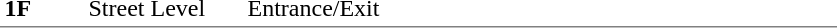<table table border=0 cellspacing=0 cellpadding=3>
<tr>
<td style="border-bottom:solid 1px gray;" width=50 rowspan=10 valign=top><strong>1F</strong></td>
</tr>
<tr>
<td style="border-bottom:solid 1px gray;" width=100 rowspan=2 valign=top>Street Level</td>
<td style="border-bottom:solid 1px gray;" width=390 rowspan=2 valign=top>Entrance/Exit</td>
</tr>
</table>
